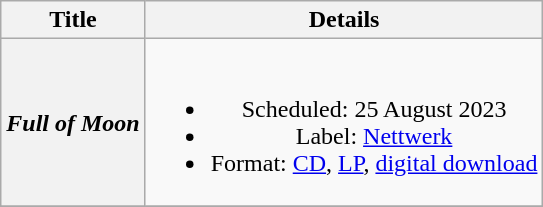<table class="wikitable plainrowheaders" style="text-align:center;" border="1">
<tr>
<th>Title</th>
<th>Details</th>
</tr>
<tr>
<th scope="row"><em>Full of Moon</em></th>
<td><br><ul><li>Scheduled: 25 August 2023</li><li>Label: <a href='#'>Nettwerk</a></li><li>Format: <a href='#'>CD</a>, <a href='#'>LP</a>, <a href='#'>digital download</a></li></ul></td>
</tr>
<tr>
</tr>
</table>
